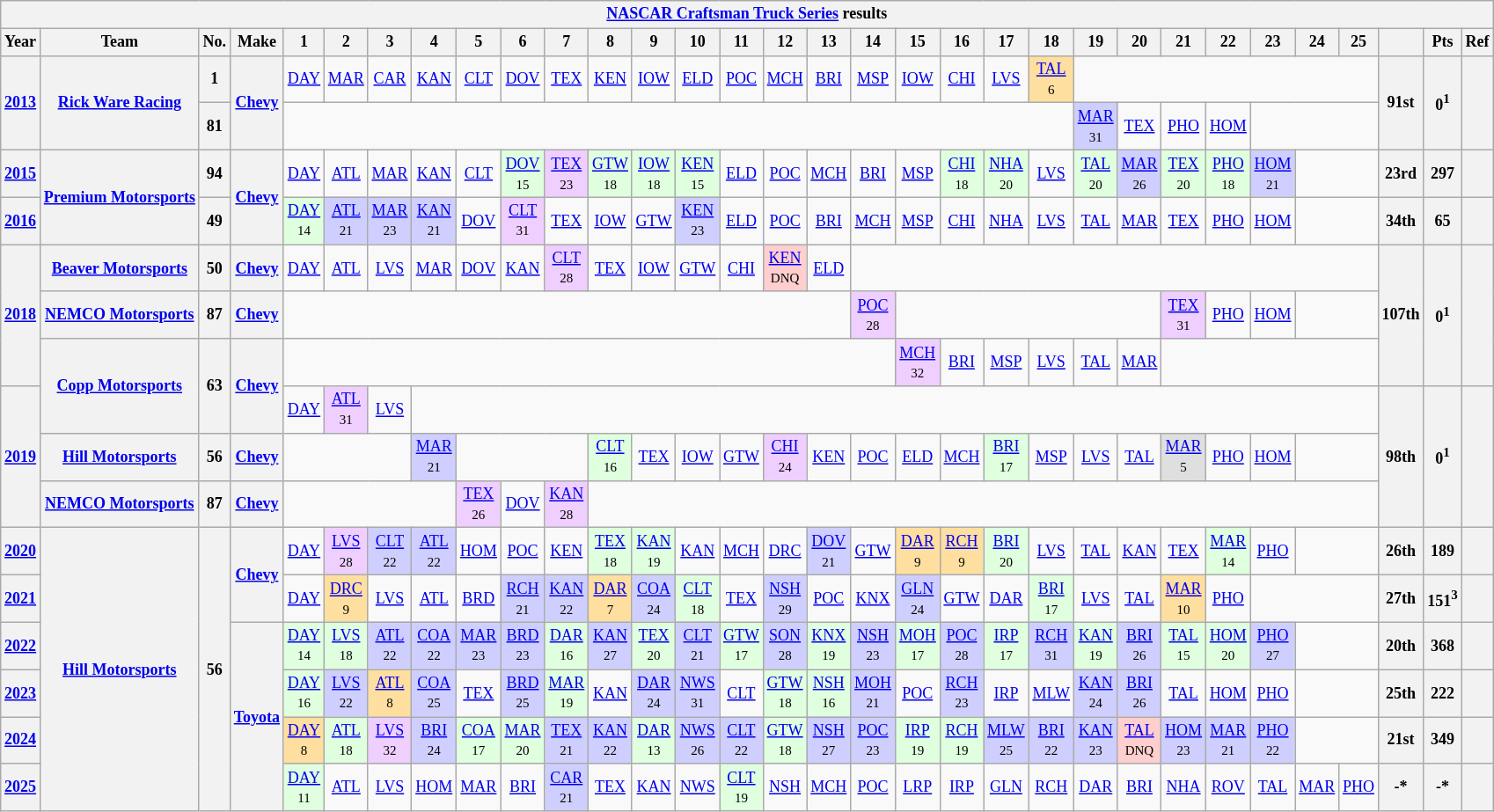<table class="wikitable" style="text-align:center; font-size:75%">
<tr>
<th colspan=32><a href='#'>NASCAR Craftsman Truck Series</a> results</th>
</tr>
<tr>
<th>Year</th>
<th>Team</th>
<th>No.</th>
<th>Make</th>
<th>1</th>
<th>2</th>
<th>3</th>
<th>4</th>
<th>5</th>
<th>6</th>
<th>7</th>
<th>8</th>
<th>9</th>
<th>10</th>
<th>11</th>
<th>12</th>
<th>13</th>
<th>14</th>
<th>15</th>
<th>16</th>
<th>17</th>
<th>18</th>
<th>19</th>
<th>20</th>
<th>21</th>
<th>22</th>
<th>23</th>
<th>24</th>
<th>25</th>
<th></th>
<th>Pts</th>
<th>Ref</th>
</tr>
<tr>
<th rowspan=2><a href='#'>2013</a></th>
<th rowspan=2><a href='#'>Rick Ware Racing</a></th>
<th>1</th>
<th rowspan=2><a href='#'>Chevy</a></th>
<td><a href='#'>DAY</a></td>
<td><a href='#'>MAR</a></td>
<td><a href='#'>CAR</a></td>
<td><a href='#'>KAN</a></td>
<td><a href='#'>CLT</a></td>
<td><a href='#'>DOV</a></td>
<td><a href='#'>TEX</a></td>
<td><a href='#'>KEN</a></td>
<td><a href='#'>IOW</a></td>
<td><a href='#'>ELD</a></td>
<td><a href='#'>POC</a></td>
<td><a href='#'>MCH</a></td>
<td><a href='#'>BRI</a></td>
<td><a href='#'>MSP</a></td>
<td><a href='#'>IOW</a></td>
<td><a href='#'>CHI</a></td>
<td><a href='#'>LVS</a></td>
<td style="background:#FFDF9F;"><a href='#'>TAL</a><br><small>6</small></td>
<td colspan=7></td>
<th rowspan=2>91st</th>
<th rowspan=2>0<sup>1</sup></th>
<th rowspan=2></th>
</tr>
<tr>
<th>81</th>
<td colspan=18></td>
<td style="background:#CFCFFF;"><a href='#'>MAR</a><br><small>31</small></td>
<td><a href='#'>TEX</a></td>
<td><a href='#'>PHO</a></td>
<td><a href='#'>HOM</a></td>
</tr>
<tr>
<th><a href='#'>2015</a></th>
<th rowspan=2><a href='#'>Premium Motorsports</a></th>
<th>94</th>
<th rowspan=2><a href='#'>Chevy</a></th>
<td><a href='#'>DAY</a></td>
<td><a href='#'>ATL</a></td>
<td><a href='#'>MAR</a></td>
<td><a href='#'>KAN</a></td>
<td><a href='#'>CLT</a></td>
<td style="background:#DFFFDF;"><a href='#'>DOV</a><br><small>15</small></td>
<td style="background:#EFCFFF;"><a href='#'>TEX</a><br><small>23</small></td>
<td style="background:#DFFFDF;"><a href='#'>GTW</a><br><small>18</small></td>
<td style="background:#DFFFDF;"><a href='#'>IOW</a><br><small>18</small></td>
<td style="background:#DFFFDF;"><a href='#'>KEN</a><br><small>15</small></td>
<td><a href='#'>ELD</a></td>
<td><a href='#'>POC</a></td>
<td><a href='#'>MCH</a></td>
<td><a href='#'>BRI</a></td>
<td><a href='#'>MSP</a></td>
<td style="background:#DFFFDF;"><a href='#'>CHI</a><br><small>18</small></td>
<td style="background:#DFFFDF;"><a href='#'>NHA</a><br><small>20</small></td>
<td><a href='#'>LVS</a></td>
<td style="background:#DFFFDF;"><a href='#'>TAL</a><br><small>20</small></td>
<td style="background:#CFCFFF;"><a href='#'>MAR</a><br><small>26</small></td>
<td style="background:#DFFFDF;"><a href='#'>TEX</a><br><small>20</small></td>
<td style="background:#DFFFDF;"><a href='#'>PHO</a><br><small>18</small></td>
<td style="background:#CFCFFF;"><a href='#'>HOM</a><br><small>21</small></td>
<td colspan=2></td>
<th>23rd</th>
<th>297</th>
<th></th>
</tr>
<tr>
<th><a href='#'>2016</a></th>
<th>49</th>
<td style="background:#DFFFDF;"><a href='#'>DAY</a><br><small>14</small></td>
<td style="background:#CFCFFF;"><a href='#'>ATL</a><br><small>21</small></td>
<td style="background:#CFCFFF;"><a href='#'>MAR</a><br><small>23</small></td>
<td style="background:#CFCFFF;"><a href='#'>KAN</a><br><small>21</small></td>
<td><a href='#'>DOV</a></td>
<td style="background:#EFCFFF;"><a href='#'>CLT</a><br><small>31</small></td>
<td><a href='#'>TEX</a></td>
<td><a href='#'>IOW</a></td>
<td><a href='#'>GTW</a></td>
<td style="background:#CFCFFF;"><a href='#'>KEN</a><br><small>23</small></td>
<td><a href='#'>ELD</a></td>
<td><a href='#'>POC</a></td>
<td><a href='#'>BRI</a></td>
<td><a href='#'>MCH</a></td>
<td><a href='#'>MSP</a></td>
<td><a href='#'>CHI</a></td>
<td><a href='#'>NHA</a></td>
<td><a href='#'>LVS</a></td>
<td><a href='#'>TAL</a></td>
<td><a href='#'>MAR</a></td>
<td><a href='#'>TEX</a></td>
<td><a href='#'>PHO</a></td>
<td><a href='#'>HOM</a></td>
<td colspan=2></td>
<th>34th</th>
<th>65</th>
<th></th>
</tr>
<tr>
<th rowspan=3><a href='#'>2018</a></th>
<th><a href='#'>Beaver Motorsports</a></th>
<th>50</th>
<th><a href='#'>Chevy</a></th>
<td><a href='#'>DAY</a></td>
<td><a href='#'>ATL</a></td>
<td><a href='#'>LVS</a></td>
<td><a href='#'>MAR</a></td>
<td><a href='#'>DOV</a></td>
<td><a href='#'>KAN</a></td>
<td style="background:#EFCFFF;"><a href='#'>CLT</a><br><small>28</small></td>
<td><a href='#'>TEX</a></td>
<td><a href='#'>IOW</a></td>
<td><a href='#'>GTW</a></td>
<td><a href='#'>CHI</a></td>
<td style="background:#FFCFCF;"><a href='#'>KEN</a><br><small>DNQ</small></td>
<td><a href='#'>ELD</a></td>
<td colspan=12></td>
<th rowspan=3>107th</th>
<th rowspan=3>0<sup>1</sup></th>
<th rowspan=3></th>
</tr>
<tr>
<th><a href='#'>NEMCO Motorsports</a></th>
<th>87</th>
<th><a href='#'>Chevy</a></th>
<td colspan=13></td>
<td style="background:#EFCFFF;"><a href='#'>POC</a><br><small>28</small></td>
<td colspan=6></td>
<td style="background:#EFCFFF;"><a href='#'>TEX</a><br><small>31</small></td>
<td><a href='#'>PHO</a></td>
<td><a href='#'>HOM</a></td>
<td colspan=2></td>
</tr>
<tr>
<th rowspan=2><a href='#'>Copp Motorsports</a></th>
<th rowspan=2>63</th>
<th rowspan=2><a href='#'>Chevy</a></th>
<td colspan=14></td>
<td style="background:#EFCFFF;"><a href='#'>MCH</a><br><small>32</small></td>
<td><a href='#'>BRI</a></td>
<td><a href='#'>MSP</a></td>
<td><a href='#'>LVS</a></td>
<td><a href='#'>TAL</a></td>
<td><a href='#'>MAR</a></td>
<td colspan=5></td>
</tr>
<tr>
<th rowspan=3><a href='#'>2019</a></th>
<td><a href='#'>DAY</a></td>
<td style="background:#EFCFFF;"><a href='#'>ATL</a><br><small>31</small></td>
<td><a href='#'>LVS</a></td>
<td colspan=22></td>
<th rowspan=3>98th</th>
<th rowspan=3>0<sup>1</sup></th>
<th rowspan=3></th>
</tr>
<tr>
<th><a href='#'>Hill Motorsports</a></th>
<th>56</th>
<th><a href='#'>Chevy</a></th>
<td colspan=3></td>
<td style="background:#CFCFFF;"><a href='#'>MAR</a><br><small>21</small></td>
<td colspan=3></td>
<td style="background:#DFFFDF;"><a href='#'>CLT</a><br><small>16</small></td>
<td><a href='#'>TEX</a></td>
<td><a href='#'>IOW</a></td>
<td><a href='#'>GTW</a></td>
<td style="background:#EFCFFF;"><a href='#'>CHI</a><br><small>24</small></td>
<td><a href='#'>KEN</a></td>
<td><a href='#'>POC</a></td>
<td><a href='#'>ELD</a></td>
<td><a href='#'>MCH</a></td>
<td style="background:#DFFFDF;"><a href='#'>BRI</a><br><small>17</small></td>
<td><a href='#'>MSP</a></td>
<td><a href='#'>LVS</a></td>
<td><a href='#'>TAL</a></td>
<td style="background:#DFDFDF;"><a href='#'>MAR</a><br><small>5</small></td>
<td><a href='#'>PHO</a></td>
<td><a href='#'>HOM</a></td>
<td colspan=2></td>
</tr>
<tr>
<th><a href='#'>NEMCO Motorsports</a></th>
<th>87</th>
<th><a href='#'>Chevy</a></th>
<td colspan=4></td>
<td style="background:#EFCFFF;"><a href='#'>TEX</a><br><small>26</small></td>
<td><a href='#'>DOV</a></td>
<td style="background:#EFCFFF;"><a href='#'>KAN</a><br><small>28</small></td>
<td colspan=18></td>
</tr>
<tr>
<th><a href='#'>2020</a></th>
<th rowspan=6><a href='#'>Hill Motorsports</a></th>
<th rowspan=6>56</th>
<th rowspan=2><a href='#'>Chevy</a></th>
<td><a href='#'>DAY</a></td>
<td style="background:#EFCFFF;"><a href='#'>LVS</a><br><small>28</small></td>
<td style="background:#CFCFFF;"><a href='#'>CLT</a><br><small>22</small></td>
<td style="background:#CFCFFF;"><a href='#'>ATL</a><br><small>22</small></td>
<td><a href='#'>HOM</a></td>
<td><a href='#'>POC</a></td>
<td><a href='#'>KEN</a></td>
<td style="background:#DFFFDF;"><a href='#'>TEX</a><br><small>18</small></td>
<td style="background:#DFFFDF;"><a href='#'>KAN</a><br><small>19</small></td>
<td><a href='#'>KAN</a></td>
<td><a href='#'>MCH</a></td>
<td><a href='#'>DRC</a></td>
<td style="background:#CFCFFF;"><a href='#'>DOV</a><br><small>21</small></td>
<td><a href='#'>GTW</a></td>
<td style="background:#FFDF9F;"><a href='#'>DAR</a><br><small>9</small></td>
<td style="background:#FFDF9F;"><a href='#'>RCH</a><br><small>9</small></td>
<td style="background:#DFFFDF;"><a href='#'>BRI</a><br><small>20</small></td>
<td><a href='#'>LVS</a></td>
<td><a href='#'>TAL</a></td>
<td><a href='#'>KAN</a></td>
<td><a href='#'>TEX</a></td>
<td style="background:#DFFFDF;"><a href='#'>MAR</a><br><small>14</small></td>
<td><a href='#'>PHO</a></td>
<td colspan=2></td>
<th>26th</th>
<th>189</th>
<th></th>
</tr>
<tr>
<th><a href='#'>2021</a></th>
<td><a href='#'>DAY</a></td>
<td style="background:#FFDF9F;"><a href='#'>DRC</a><br><small>9</small></td>
<td><a href='#'>LVS</a></td>
<td><a href='#'>ATL</a></td>
<td><a href='#'>BRD</a></td>
<td style="background:#CFCFFF;"><a href='#'>RCH</a><br><small>21</small></td>
<td style="background:#CFCFFF;"><a href='#'>KAN</a><br><small>22</small></td>
<td style="background:#FFDF9F;"><a href='#'>DAR</a><br><small>7</small></td>
<td style="background:#CFCFFF;"><a href='#'>COA</a><br><small>24</small></td>
<td style="background:#DFFFDF;"><a href='#'>CLT</a><br><small>18</small></td>
<td><a href='#'>TEX</a></td>
<td style="background:#CFCFFF;"><a href='#'>NSH</a><br><small>29</small></td>
<td><a href='#'>POC</a></td>
<td><a href='#'>KNX</a></td>
<td style="background:#CFCFFF;"><a href='#'>GLN</a><br><small>24</small></td>
<td><a href='#'>GTW</a></td>
<td><a href='#'>DAR</a></td>
<td style="background:#DFFFDF;"><a href='#'>BRI</a><br><small>17</small></td>
<td><a href='#'>LVS</a></td>
<td><a href='#'>TAL</a></td>
<td style="background:#FFDF9F;"><a href='#'>MAR</a><br><small>10</small></td>
<td><a href='#'>PHO</a></td>
<td colspan=3></td>
<th>27th</th>
<th>151<sup>3</sup></th>
<th></th>
</tr>
<tr>
<th><a href='#'>2022</a></th>
<th rowspan=4><a href='#'>Toyota</a></th>
<td style="background:#DFFFDF;"><a href='#'>DAY</a><br><small>14</small></td>
<td style="background:#DFFFDF;"><a href='#'>LVS</a><br><small>18</small></td>
<td style="background:#CFCFFF;"><a href='#'>ATL</a><br><small>22</small></td>
<td style="background:#CFCFFF;"><a href='#'>COA</a><br><small>22</small></td>
<td style="background:#CFCFFF;"><a href='#'>MAR</a><br><small>23</small></td>
<td style="background:#CFCFFF;"><a href='#'>BRD</a><br><small>23</small></td>
<td style="background:#DFFFDF;"><a href='#'>DAR</a><br><small>16</small></td>
<td style="background:#CFCFFF;"><a href='#'>KAN</a><br><small>27</small></td>
<td style="background:#DFFFDF;"><a href='#'>TEX</a><br><small>20</small></td>
<td style="background:#CFCFFF;"><a href='#'>CLT</a><br><small>21</small></td>
<td style="background:#DFFFDF;"><a href='#'>GTW</a><br><small>17</small></td>
<td style="background:#CFCFFF;"><a href='#'>SON</a><br><small>28</small></td>
<td style="background:#DFFFDF;"><a href='#'>KNX</a><br><small>19</small></td>
<td style="background:#CFCFFF;"><a href='#'>NSH</a><br><small>23</small></td>
<td style="background:#DFFFDF;"><a href='#'>MOH</a><br><small>17</small></td>
<td style="background:#CFCFFF;"><a href='#'>POC</a><br><small>28</small></td>
<td style="background:#DFFFDF;"><a href='#'>IRP</a><br><small>17</small></td>
<td style="background:#CFCFFF;"><a href='#'>RCH</a><br><small>31</small></td>
<td style="background:#DFFFDF;"><a href='#'>KAN</a><br><small>19</small></td>
<td style="background:#CFCFFF;"><a href='#'>BRI</a><br><small>26</small></td>
<td style="background:#DFFFDF;"><a href='#'>TAL</a><br><small>15</small></td>
<td style="background:#DFFFDF;"><a href='#'>HOM</a><br><small>20</small></td>
<td style="background:#CFCFFF;"><a href='#'>PHO</a><br><small>27</small></td>
<td colspan=2></td>
<th>20th</th>
<th>368</th>
<th></th>
</tr>
<tr>
<th><a href='#'>2023</a></th>
<td style="background:#DFFFDF;"><a href='#'>DAY</a><br><small>16</small></td>
<td style="background:#CFCFFF;"><a href='#'>LVS</a><br><small>22</small></td>
<td style="background:#FFDF9F;"><a href='#'>ATL</a><br><small>8</small></td>
<td style="background:#CFCFFF;"><a href='#'>COA</a><br><small>25</small></td>
<td><a href='#'>TEX</a></td>
<td style="background:#CFCFFF;"><a href='#'>BRD</a><br><small>25</small></td>
<td style="background:#DFFFDF;"><a href='#'>MAR</a><br><small>19</small></td>
<td><a href='#'>KAN</a></td>
<td style="background:#CFCFFF;"><a href='#'>DAR</a><br><small>24</small></td>
<td style="background:#CFCFFF;"><a href='#'>NWS</a><br><small>31</small></td>
<td><a href='#'>CLT</a></td>
<td style="background:#DFFFDF;"><a href='#'>GTW</a><br><small>18</small></td>
<td style="background:#DFFFDF;"><a href='#'>NSH</a><br><small>16</small></td>
<td style="background:#CFCFFF;"><a href='#'>MOH</a><br><small>21</small></td>
<td><a href='#'>POC</a></td>
<td style="background:#CFCFFF;"><a href='#'>RCH</a><br><small>23</small></td>
<td><a href='#'>IRP</a></td>
<td><a href='#'>MLW</a></td>
<td style="background:#CFCFFF;"><a href='#'>KAN</a><br><small>24</small></td>
<td style="background:#CFCFFF;"><a href='#'>BRI</a><br><small>26</small></td>
<td><a href='#'>TAL</a></td>
<td><a href='#'>HOM</a></td>
<td><a href='#'>PHO</a></td>
<td colspan=2></td>
<th>25th</th>
<th>222</th>
<th></th>
</tr>
<tr>
<th><a href='#'>2024</a></th>
<td style="background:#FFDF9F;"><a href='#'>DAY</a><br><small>8</small></td>
<td style="background:#DFFFDF;"><a href='#'>ATL</a><br><small>18</small></td>
<td style="background:#EFCFFF;"><a href='#'>LVS</a><br><small>32</small></td>
<td style="background:#CFCFFF;"><a href='#'>BRI</a><br><small>24</small></td>
<td style="background:#DFFFDF;"><a href='#'>COA</a><br><small>17</small></td>
<td style="background:#DFFFDF;"><a href='#'>MAR</a><br><small>20</small></td>
<td style="background:#CFCFFF;"><a href='#'>TEX</a><br><small>21</small></td>
<td style="background:#CFCFFF;"><a href='#'>KAN</a><br><small>22</small></td>
<td style="background:#DFFFDF;"><a href='#'>DAR</a><br><small>13</small></td>
<td style="background:#CFCFFF;"><a href='#'>NWS</a><br><small>26</small></td>
<td style="background:#CFCFFF;"><a href='#'>CLT</a><br><small>22</small></td>
<td style="background:#DFFFDF;"><a href='#'>GTW</a><br><small>18</small></td>
<td style="background:#CFCFFF;"><a href='#'>NSH</a><br><small>27</small></td>
<td style="background:#CFCFFF;"><a href='#'>POC</a><br><small>23</small></td>
<td style="background:#DFFFDF;"><a href='#'>IRP</a><br><small>19</small></td>
<td style="background:#DFFFDF;"><a href='#'>RCH</a><br><small>19</small></td>
<td style="background:#CFCFFF;"><a href='#'>MLW</a><br><small>25</small></td>
<td style="background:#CFCFFF;"><a href='#'>BRI</a><br><small>22</small></td>
<td style="background:#CFCFFF;"><a href='#'>KAN</a><br><small>23</small></td>
<td style="background:#FFCFCF;"><a href='#'>TAL</a><br><small>DNQ</small></td>
<td style="background:#CFCFFF;"><a href='#'>HOM</a><br><small>23</small></td>
<td style="background:#CFCFFF;"><a href='#'>MAR</a><br><small>21</small></td>
<td style="background:#CFCFFF;"><a href='#'>PHO</a><br><small>22</small></td>
<td colspan=2></td>
<th>21st</th>
<th>349</th>
<th></th>
</tr>
<tr>
<th><a href='#'>2025</a></th>
<td style="background:#DFFFDF;"><a href='#'>DAY</a><br><small>11</small></td>
<td><a href='#'>ATL</a></td>
<td><a href='#'>LVS</a></td>
<td><a href='#'>HOM</a></td>
<td><a href='#'>MAR</a></td>
<td><a href='#'>BRI</a></td>
<td style="background:#CFCFFF;"><a href='#'>CAR</a><br><small>21</small></td>
<td><a href='#'>TEX</a></td>
<td><a href='#'>KAN</a></td>
<td><a href='#'>NWS</a></td>
<td style="background:#DFFFDF;"><a href='#'>CLT</a><br><small>19</small></td>
<td><a href='#'>NSH</a></td>
<td><a href='#'>MCH</a></td>
<td><a href='#'>POC</a></td>
<td><a href='#'>LRP</a></td>
<td><a href='#'>IRP</a></td>
<td><a href='#'>GLN</a></td>
<td><a href='#'>RCH</a></td>
<td><a href='#'>DAR</a></td>
<td><a href='#'>BRI</a></td>
<td><a href='#'>NHA</a></td>
<td><a href='#'>ROV</a></td>
<td><a href='#'>TAL</a></td>
<td><a href='#'>MAR</a></td>
<td><a href='#'>PHO</a></td>
<th>-*</th>
<th>-*</th>
<th></th>
</tr>
</table>
